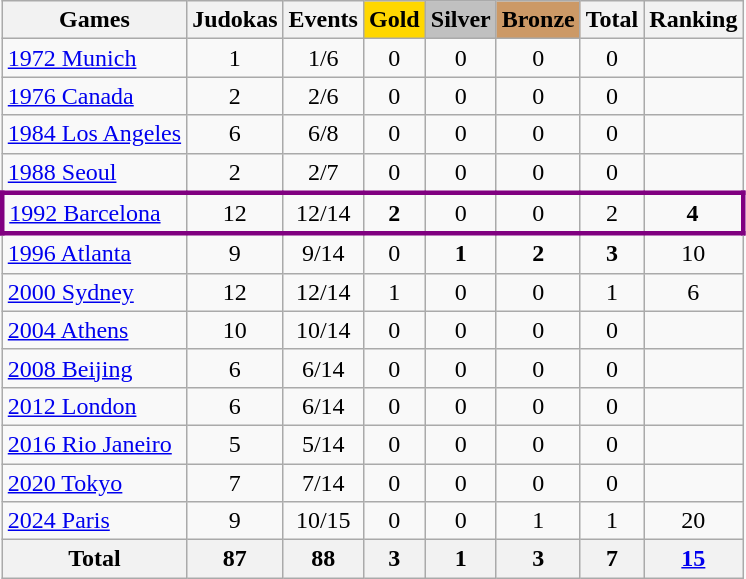<table class="wikitable sortable" style="text-align:center">
<tr>
<th>Games</th>
<th>Judokas</th>
<th>Events</th>
<th style="background-color:gold;">Gold</th>
<th style="background-color:silver;">Silver</th>
<th style="background-color:#c96;">Bronze</th>
<th>Total</th>
<th>Ranking</th>
</tr>
<tr>
<td align=left> <a href='#'>1972 Munich</a></td>
<td>1</td>
<td>1/6</td>
<td>0</td>
<td>0</td>
<td>0</td>
<td>0</td>
<td></td>
</tr>
<tr>
<td align=left> <a href='#'>1976 Canada</a></td>
<td>2</td>
<td>2/6</td>
<td>0</td>
<td>0</td>
<td>0</td>
<td>0</td>
<td></td>
</tr>
<tr>
<td align=left> <a href='#'>1984 Los Angeles</a></td>
<td>6</td>
<td>6/8</td>
<td>0</td>
<td>0</td>
<td>0</td>
<td>0</td>
<td></td>
</tr>
<tr>
<td align=left> <a href='#'>1988 Seoul</a></td>
<td>2</td>
<td>2/7</td>
<td>0</td>
<td>0</td>
<td>0</td>
<td>0</td>
<td></td>
</tr>
<tr align=center style="border: 3px solid purple">
<td align=left> <a href='#'>1992 Barcelona</a></td>
<td>12</td>
<td>12/14</td>
<td><strong>2</strong></td>
<td>0</td>
<td>0</td>
<td>2</td>
<td><strong>4</strong></td>
</tr>
<tr>
<td align=left> <a href='#'>1996 Atlanta</a></td>
<td>9</td>
<td>9/14</td>
<td>0</td>
<td><strong>1</strong></td>
<td><strong>2</strong></td>
<td><strong>3</strong></td>
<td>10</td>
</tr>
<tr>
<td align=left> <a href='#'>2000 Sydney</a></td>
<td>12</td>
<td>12/14</td>
<td>1</td>
<td>0</td>
<td>0</td>
<td>1</td>
<td>6</td>
</tr>
<tr>
<td align=left> <a href='#'>2004 Athens</a></td>
<td>10</td>
<td>10/14</td>
<td>0</td>
<td>0</td>
<td>0</td>
<td>0</td>
<td></td>
</tr>
<tr>
<td align=left> <a href='#'>2008 Beijing</a></td>
<td>6</td>
<td>6/14</td>
<td>0</td>
<td>0</td>
<td>0</td>
<td>0</td>
<td></td>
</tr>
<tr>
<td align=left> <a href='#'>2012 London</a></td>
<td>6</td>
<td>6/14</td>
<td>0</td>
<td>0</td>
<td>0</td>
<td>0</td>
<td></td>
</tr>
<tr>
<td align=left> <a href='#'>2016 Rio Janeiro</a></td>
<td>5</td>
<td>5/14</td>
<td>0</td>
<td>0</td>
<td>0</td>
<td>0</td>
<td></td>
</tr>
<tr>
<td align=left> <a href='#'>2020 Tokyo</a></td>
<td>7</td>
<td>7/14</td>
<td>0</td>
<td>0</td>
<td>0</td>
<td>0</td>
<td></td>
</tr>
<tr>
<td align=left> <a href='#'>2024 Paris</a></td>
<td>9</td>
<td>10/15</td>
<td>0</td>
<td>0</td>
<td>1</td>
<td>1</td>
<td>20</td>
</tr>
<tr>
<th>Total</th>
<th>87</th>
<th>88</th>
<th>3</th>
<th>1</th>
<th>3</th>
<th>7</th>
<th><a href='#'>15</a></th>
</tr>
</table>
